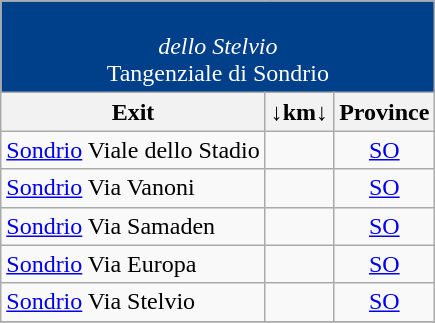<table class="wikitable">
<tr align="center" bgcolor="00408B" style="color: white;font-size:100%;">
<td colspan="5"><br><em>dello Stelvio</em><br>Tangenziale di Sondrio</td>
</tr>
<tr>
<th>Exit</th>
<th>↓km↓</th>
<th>Province</th>
</tr>
<tr>
<td> <a href='#'>Sondrio</a> Viale dello Stadio</td>
<td align="right"></td>
<td align="center"><a href='#'>SO</a></td>
</tr>
<tr>
<td> <a href='#'>Sondrio</a> Via Vanoni</td>
<td align="right"></td>
<td align="center"><a href='#'>SO</a></td>
</tr>
<tr>
<td> <a href='#'>Sondrio</a> Via Samaden</td>
<td align="right"></td>
<td align="center"><a href='#'>SO</a></td>
</tr>
<tr>
<td> <a href='#'>Sondrio</a> Via Europa</td>
<td align="right"></td>
<td align="center"><a href='#'>SO</a></td>
</tr>
<tr>
<td> <a href='#'>Sondrio</a> Via Stelvio</td>
<td align="right"></td>
<td align="center"><a href='#'>SO</a></td>
</tr>
<tr>
</tr>
</table>
